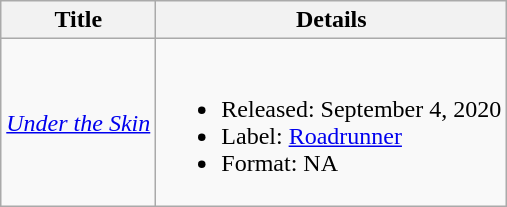<table class="wikitable">
<tr>
<th>Title</th>
<th>Details</th>
</tr>
<tr>
<td><em><a href='#'>Under the Skin</a></em></td>
<td><br><ul><li>Released: September 4, 2020</li><li>Label: <a href='#'>Roadrunner</a></li><li>Format: NA</li></ul></td>
</tr>
</table>
